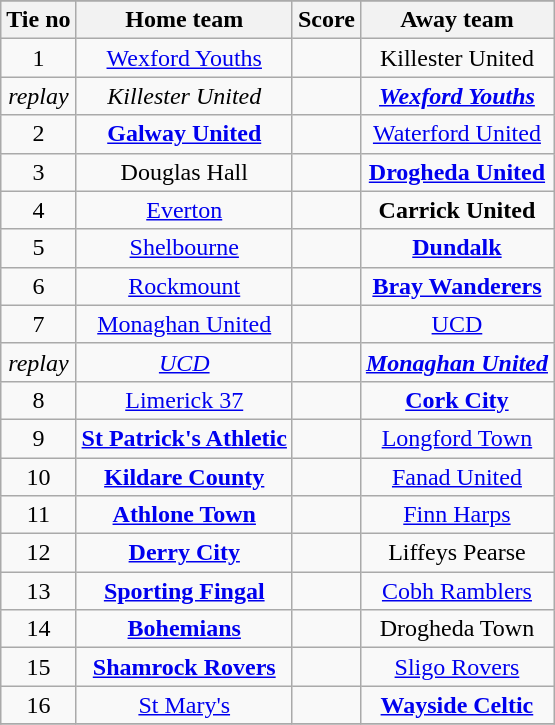<table class="wikitable" style="text-align: center">
<tr>
</tr>
<tr>
<th>Tie no</th>
<th>Home team</th>
<th>Score</th>
<th>Away team</th>
</tr>
<tr>
<td>1</td>
<td><a href='#'>Wexford Youths</a></td>
<td></td>
<td>Killester United</td>
</tr>
<tr>
<td><em>replay</em></td>
<td><em>Killester United</em></td>
<td><em></em></td>
<td><strong><em><a href='#'>Wexford Youths</a></em></strong></td>
</tr>
<tr>
<td>2</td>
<td><strong><a href='#'>Galway United</a></strong></td>
<td></td>
<td><a href='#'>Waterford United</a></td>
</tr>
<tr>
<td>3</td>
<td>Douglas Hall</td>
<td></td>
<td><strong><a href='#'>Drogheda United</a></strong></td>
</tr>
<tr>
<td>4</td>
<td><a href='#'>Everton</a></td>
<td></td>
<td><strong>Carrick United</strong></td>
</tr>
<tr>
<td>5</td>
<td><a href='#'>Shelbourne</a></td>
<td></td>
<td><strong><a href='#'>Dundalk</a></strong></td>
</tr>
<tr>
<td>6</td>
<td><a href='#'>Rockmount</a></td>
<td></td>
<td><strong><a href='#'>Bray Wanderers</a></strong></td>
</tr>
<tr>
<td>7</td>
<td><a href='#'>Monaghan United</a></td>
<td></td>
<td><a href='#'>UCD</a></td>
</tr>
<tr>
<td><em>replay</em></td>
<td><em><a href='#'>UCD</a></em></td>
<td><em></em></td>
<td><strong><em><a href='#'>Monaghan United</a></em></strong></td>
</tr>
<tr>
<td>8</td>
<td><a href='#'>Limerick 37</a></td>
<td></td>
<td><strong><a href='#'>Cork City</a></strong></td>
</tr>
<tr>
<td>9</td>
<td><strong><a href='#'>St Patrick's Athletic</a></strong></td>
<td></td>
<td><a href='#'>Longford Town</a></td>
</tr>
<tr>
<td>10</td>
<td><strong><a href='#'>Kildare County</a></strong></td>
<td></td>
<td><a href='#'>Fanad United</a></td>
</tr>
<tr>
<td>11</td>
<td><strong><a href='#'>Athlone Town</a></strong></td>
<td></td>
<td><a href='#'>Finn Harps</a></td>
</tr>
<tr>
<td>12</td>
<td><strong><a href='#'>Derry City</a></strong></td>
<td></td>
<td>Liffeys Pearse</td>
</tr>
<tr>
<td>13</td>
<td><strong><a href='#'>Sporting Fingal</a></strong></td>
<td></td>
<td><a href='#'>Cobh Ramblers</a></td>
</tr>
<tr>
<td>14</td>
<td><strong><a href='#'>Bohemians</a></strong></td>
<td></td>
<td>Drogheda Town</td>
</tr>
<tr>
<td>15</td>
<td><strong><a href='#'>Shamrock Rovers</a></strong></td>
<td></td>
<td><a href='#'>Sligo Rovers</a></td>
</tr>
<tr>
<td>16</td>
<td><a href='#'>St Mary's</a></td>
<td></td>
<td><strong><a href='#'>Wayside Celtic</a></strong></td>
</tr>
<tr>
</tr>
</table>
